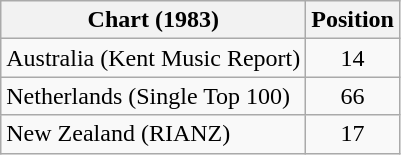<table class="wikitable sortable">
<tr>
<th>Chart (1983)</th>
<th>Position</th>
</tr>
<tr>
<td>Australia (Kent Music Report)</td>
<td align="center">14</td>
</tr>
<tr>
<td>Netherlands (Single Top 100)</td>
<td align="center">66</td>
</tr>
<tr>
<td>New Zealand (RIANZ)</td>
<td align="center">17</td>
</tr>
</table>
